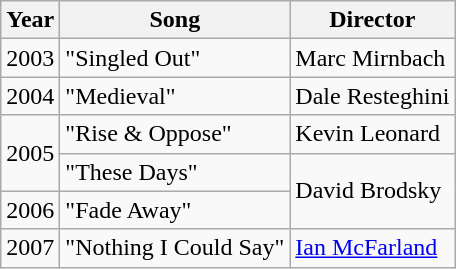<table class="wikitable">
<tr>
<th>Year</th>
<th>Song</th>
<th>Director</th>
</tr>
<tr>
<td>2003</td>
<td>"Singled Out"</td>
<td>Marc Mirnbach</td>
</tr>
<tr>
<td>2004</td>
<td>"Medieval"</td>
<td>Dale Resteghini</td>
</tr>
<tr>
<td rowspan=2>2005</td>
<td>"Rise & Oppose"</td>
<td>Kevin Leonard</td>
</tr>
<tr>
<td>"These Days"</td>
<td rowspan=2>David Brodsky</td>
</tr>
<tr>
<td>2006</td>
<td>"Fade Away"</td>
</tr>
<tr>
<td>2007</td>
<td>"Nothing I Could Say"</td>
<td><a href='#'>Ian McFarland</a></td>
</tr>
</table>
